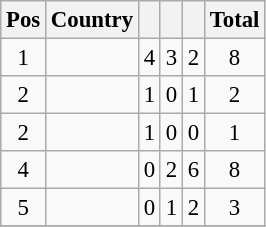<table class=wikitable style="font-size:95%; text-align: center">
<tr>
<th>Pos</th>
<th>Country</th>
<th></th>
<th></th>
<th></th>
<th>Total</th>
</tr>
<tr>
<td>1</td>
<td style=text-align:left></td>
<td>4</td>
<td>3</td>
<td>2</td>
<td>8</td>
</tr>
<tr>
<td>2</td>
<td style=text-align:left></td>
<td>1</td>
<td>0</td>
<td>1</td>
<td>2</td>
</tr>
<tr>
<td>2</td>
<td style=text-align:left></td>
<td>1</td>
<td>0</td>
<td>0</td>
<td>1</td>
</tr>
<tr>
<td>4</td>
<td style=text-align:left></td>
<td>0</td>
<td>2</td>
<td>6</td>
<td>8</td>
</tr>
<tr>
<td>5</td>
<td style=text-align:left></td>
<td>0</td>
<td>1</td>
<td>2</td>
<td>3</td>
</tr>
<tr>
</tr>
</table>
